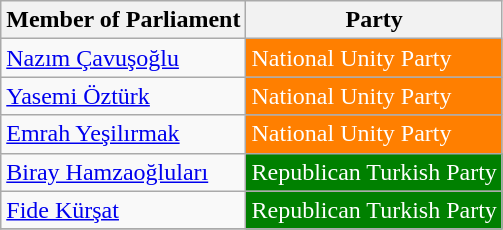<table class="wikitable">
<tr>
<th>Member of Parliament</th>
<th>Party</th>
</tr>
<tr>
<td><a href='#'>Nazım Çavuşoğlu</a></td>
<td style="background:#FF7F00; color:white">National Unity Party</td>
</tr>
<tr>
<td><a href='#'>Yasemi Öztürk</a></td>
<td style="background:#FF7F00; color:white">National Unity Party</td>
</tr>
<tr>
<td><a href='#'>Emrah Yeşilırmak</a></td>
<td style="background:#FF7F00; color:white">National Unity Party</td>
</tr>
<tr>
<td><a href='#'>Biray Hamzaoğluları</a></td>
<td style="background:#008000; color:white">Republican Turkish Party</td>
</tr>
<tr>
<td><a href='#'>Fide Kürşat</a></td>
<td style="background:#008000; color:white">Republican Turkish Party</td>
</tr>
<tr>
</tr>
</table>
